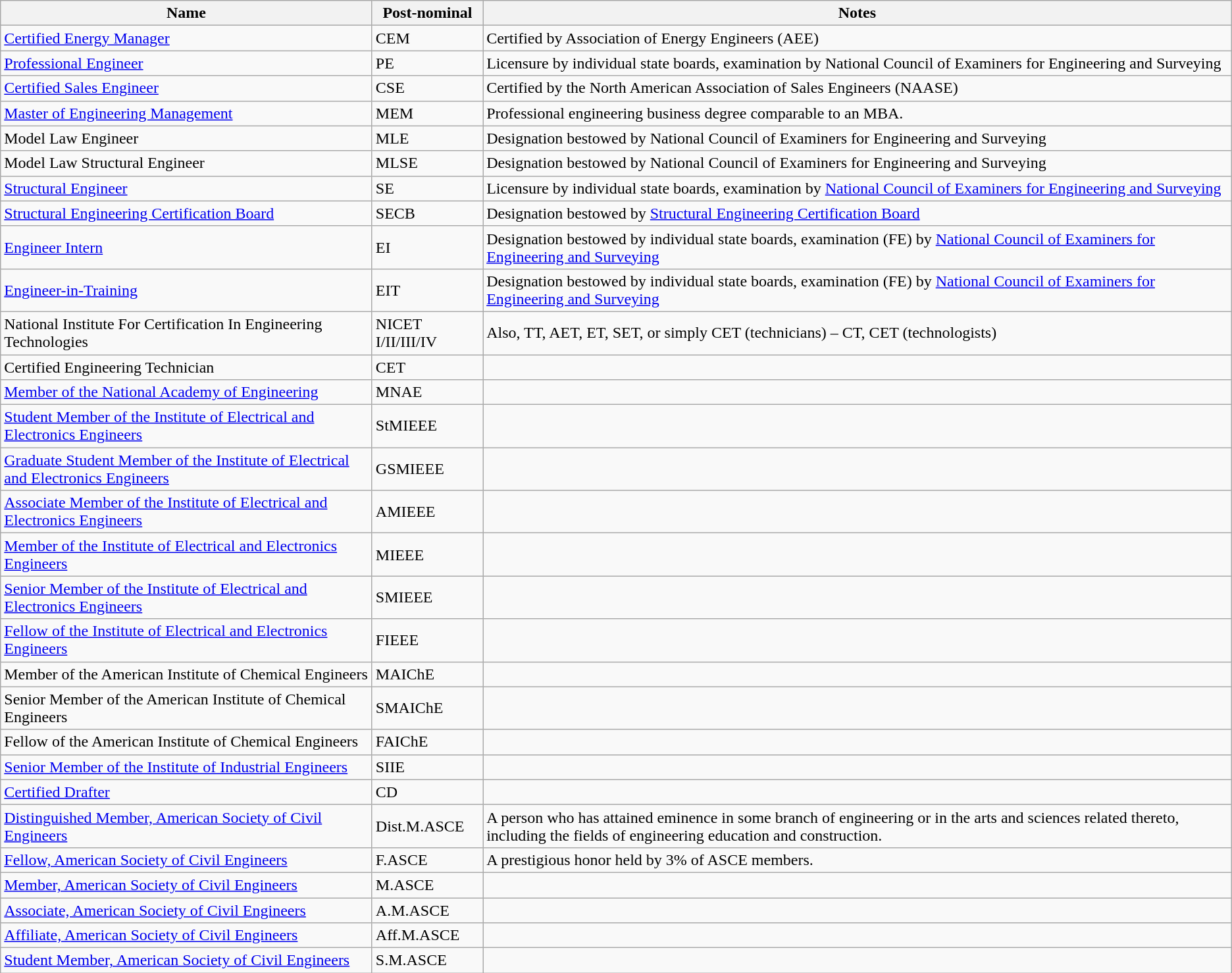<table class="wikitable sortable">
<tr>
<th>Name</th>
<th>Post-nominal</th>
<th>Notes</th>
</tr>
<tr>
<td><a href='#'>Certified Energy Manager</a></td>
<td>CEM</td>
<td>Certified by Association of Energy Engineers (AEE)</td>
</tr>
<tr>
<td><a href='#'>Professional Engineer</a></td>
<td>PE</td>
<td>Licensure by individual state boards, examination by National Council of Examiners for Engineering and Surveying</td>
</tr>
<tr>
<td><a href='#'>Certified Sales Engineer</a></td>
<td>CSE</td>
<td>Certified by the North American Association of Sales Engineers (NAASE)</td>
</tr>
<tr>
<td><a href='#'>Master of Engineering Management</a></td>
<td>MEM</td>
<td>Professional engineering business degree comparable to an MBA.</td>
</tr>
<tr>
<td>Model Law Engineer</td>
<td>MLE</td>
<td>Designation bestowed by National Council of Examiners for Engineering and Surveying</td>
</tr>
<tr>
<td>Model Law Structural Engineer</td>
<td>MLSE</td>
<td>Designation bestowed by National Council of Examiners for Engineering and Surveying</td>
</tr>
<tr>
<td><a href='#'>Structural Engineer</a></td>
<td>SE</td>
<td>Licensure by individual state boards, examination by <a href='#'>National Council of Examiners for Engineering and Surveying</a></td>
</tr>
<tr>
<td><a href='#'>Structural Engineering Certification Board</a></td>
<td>SECB</td>
<td>Designation bestowed by <a href='#'>Structural Engineering Certification Board</a></td>
</tr>
<tr>
<td><a href='#'>Engineer Intern</a></td>
<td>EI</td>
<td>Designation bestowed by individual state boards, examination (FE) by <a href='#'>National Council of Examiners for Engineering and Surveying</a></td>
</tr>
<tr>
<td><a href='#'>Engineer-in-Training</a></td>
<td>EIT</td>
<td>Designation bestowed by individual state boards, examination (FE) by <a href='#'>National Council of Examiners for Engineering and Surveying</a></td>
</tr>
<tr>
<td>National Institute For Certification In Engineering Technologies</td>
<td>NICET I/II/III/IV</td>
<td>Also, TT, AET, ET, SET, or simply CET (technicians) – CT, CET (technologists)</td>
</tr>
<tr>
<td>Certified Engineering Technician</td>
<td>CET</td>
<td></td>
</tr>
<tr>
<td><a href='#'>Member of the National Academy of Engineering</a></td>
<td>MNAE</td>
<td></td>
</tr>
<tr>
<td><a href='#'>Student Member of the Institute of Electrical and Electronics Engineers</a></td>
<td>StMIEEE</td>
<td></td>
</tr>
<tr>
<td><a href='#'>Graduate Student Member of the Institute of Electrical and Electronics Engineers</a></td>
<td>GSMIEEE</td>
<td></td>
</tr>
<tr>
<td><a href='#'>Associate Member of the Institute of Electrical and Electronics Engineers</a></td>
<td>AMIEEE</td>
<td></td>
</tr>
<tr>
<td><a href='#'>Member of the Institute of Electrical and Electronics Engineers</a></td>
<td>MIEEE</td>
<td></td>
</tr>
<tr>
<td><a href='#'>Senior Member of the Institute of Electrical and Electronics Engineers</a></td>
<td>SMIEEE</td>
<td></td>
</tr>
<tr>
<td><a href='#'>Fellow of the Institute of Electrical and Electronics Engineers</a></td>
<td>FIEEE</td>
<td></td>
</tr>
<tr>
<td>Member of the American Institute of Chemical Engineers</td>
<td>MAIChE</td>
<td></td>
</tr>
<tr>
<td>Senior Member of the American Institute of Chemical Engineers</td>
<td>SMAIChE</td>
<td></td>
</tr>
<tr>
<td>Fellow of the American Institute of Chemical Engineers</td>
<td>FAIChE</td>
<td></td>
</tr>
<tr>
<td><a href='#'>Senior Member of the Institute of Industrial Engineers</a></td>
<td>SIIE</td>
<td></td>
</tr>
<tr>
<td><a href='#'>Certified Drafter</a></td>
<td>CD</td>
<td></td>
</tr>
<tr>
<td><a href='#'>Distinguished Member, American Society of Civil Engineers</a></td>
<td>Dist.M.ASCE</td>
<td>A person who has attained eminence in some branch of engineering or in the arts and sciences related thereto, including the fields of engineering education and construction.</td>
</tr>
<tr>
<td><a href='#'>Fellow, American Society of Civil Engineers</a></td>
<td>F.ASCE</td>
<td>A prestigious honor held by 3% of ASCE members.</td>
</tr>
<tr>
<td><a href='#'>Member, American Society of Civil Engineers</a></td>
<td>M.ASCE</td>
<td></td>
</tr>
<tr>
<td><a href='#'>Associate, American Society of Civil Engineers</a></td>
<td>A.M.ASCE</td>
<td></td>
</tr>
<tr>
<td><a href='#'>Affiliate, American Society of Civil Engineers</a></td>
<td>Aff.M.ASCE</td>
<td></td>
</tr>
<tr>
<td><a href='#'>Student Member, American Society of Civil Engineers</a></td>
<td>S.M.ASCE</td>
<td></td>
</tr>
</table>
